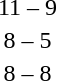<table style="text-align:center">
<tr>
<th width=200></th>
<th width=100></th>
<th width=200></th>
</tr>
<tr>
<td align=right><strong></strong></td>
<td>11 – 9</td>
<td align=left></td>
</tr>
<tr>
<td align=right><strong></strong></td>
<td>8 – 5</td>
<td align=left></td>
</tr>
<tr>
<td align=right><strong></strong></td>
<td>8 – 8</td>
<td align=left><strong></strong></td>
</tr>
</table>
